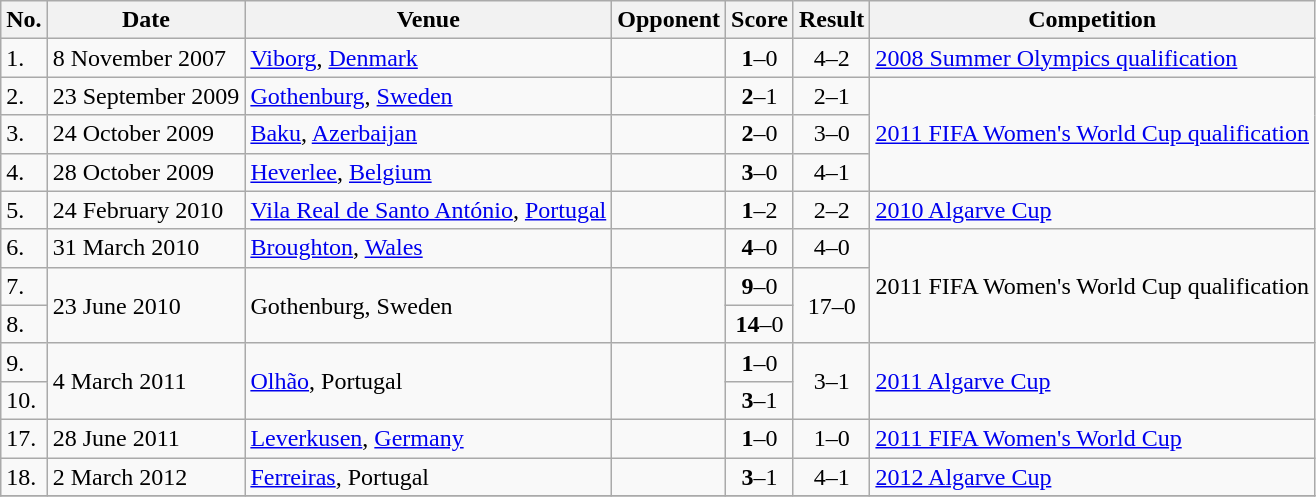<table class="wikitable">
<tr>
<th>No.</th>
<th>Date</th>
<th>Venue</th>
<th>Opponent</th>
<th>Score</th>
<th>Result</th>
<th>Competition</th>
</tr>
<tr>
<td>1.</td>
<td>8 November 2007</td>
<td><a href='#'>Viborg</a>, <a href='#'>Denmark</a></td>
<td></td>
<td align=center><strong>1</strong>–0</td>
<td align=center>4–2</td>
<td><a href='#'>2008 Summer Olympics qualification</a></td>
</tr>
<tr>
<td>2.</td>
<td>23 September 2009</td>
<td><a href='#'>Gothenburg</a>, <a href='#'>Sweden</a></td>
<td></td>
<td align=center><strong>2</strong>–1</td>
<td align=center>2–1</td>
<td rowspan=3><a href='#'>2011 FIFA Women's World Cup qualification</a></td>
</tr>
<tr>
<td>3.</td>
<td>24 October 2009</td>
<td><a href='#'>Baku</a>, <a href='#'>Azerbaijan</a></td>
<td></td>
<td align=center><strong>2</strong>–0</td>
<td align=center>3–0</td>
</tr>
<tr>
<td>4.</td>
<td>28 October 2009</td>
<td><a href='#'>Heverlee</a>, <a href='#'>Belgium</a></td>
<td></td>
<td align=center><strong>3</strong>–0</td>
<td align=center>4–1</td>
</tr>
<tr>
<td>5.</td>
<td>24 February 2010</td>
<td><a href='#'>Vila Real de Santo António</a>, <a href='#'>Portugal</a></td>
<td></td>
<td align=center><strong>1</strong>–2</td>
<td align=center>2–2</td>
<td><a href='#'>2010 Algarve Cup</a></td>
</tr>
<tr>
<td>6.</td>
<td>31 March 2010</td>
<td><a href='#'>Broughton</a>, <a href='#'>Wales</a></td>
<td></td>
<td align=center><strong>4</strong>–0</td>
<td align=center>4–0</td>
<td rowspan=3>2011 FIFA Women's World Cup qualification</td>
</tr>
<tr>
<td>7.</td>
<td rowspan=2>23 June 2010</td>
<td rowspan=2>Gothenburg, Sweden</td>
<td rowspan=2></td>
<td align=center><strong>9</strong>–0</td>
<td rowspan=2 align=center>17–0</td>
</tr>
<tr>
<td>8.</td>
<td align=center><strong>14</strong>–0</td>
</tr>
<tr>
<td>9.</td>
<td rowspan=2>4 March 2011</td>
<td rowspan=2><a href='#'>Olhão</a>, Portugal</td>
<td rowspan=2></td>
<td align=center><strong>1</strong>–0</td>
<td rowspan=2 align=center>3–1</td>
<td rowspan=2><a href='#'>2011 Algarve Cup</a></td>
</tr>
<tr>
<td>10.</td>
<td align=center><strong>3</strong>–1</td>
</tr>
<tr>
<td>17.</td>
<td>28 June 2011</td>
<td><a href='#'>Leverkusen</a>, <a href='#'>Germany</a></td>
<td></td>
<td align=center><strong>1</strong>–0</td>
<td align=center>1–0</td>
<td><a href='#'>2011 FIFA Women's World Cup</a></td>
</tr>
<tr>
<td>18.</td>
<td>2 March 2012</td>
<td><a href='#'>Ferreiras</a>, Portugal</td>
<td></td>
<td align=center><strong>3</strong>–1</td>
<td align=center>4–1</td>
<td><a href='#'>2012 Algarve Cup</a></td>
</tr>
<tr>
</tr>
</table>
